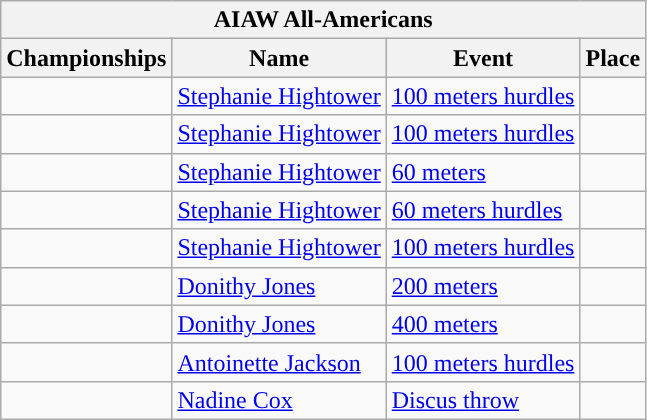<table class="wikitable sortable">
<tr>
<th colspan="4">AIAW All-Americans</th>
</tr>
<tr>
<th scope="col">Championships</th>
<th scope="col">Name</th>
<th scope="col">Event</th>
<th scope="col">Place</th>
</tr>
<tr>
<td></td>
<td><a href='#'>Stephanie Hightower</a></td>
<td><a href='#'>100 meters hurdles</a></td>
<td></td>
</tr>
<tr>
<td></td>
<td><a href='#'>Stephanie Hightower</a></td>
<td><a href='#'>100 meters hurdles</a></td>
<td></td>
</tr>
<tr>
<td></td>
<td><a href='#'>Stephanie Hightower</a></td>
<td><a href='#'>60 meters</a></td>
<td></td>
</tr>
<tr>
<td></td>
<td><a href='#'>Stephanie Hightower</a></td>
<td><a href='#'>60 meters hurdles</a></td>
<td></td>
</tr>
<tr>
<td></td>
<td><a href='#'>Stephanie Hightower</a></td>
<td><a href='#'>100 meters hurdles</a></td>
<td></td>
</tr>
<tr>
<td></td>
<td><a href='#'>Donithy Jones</a></td>
<td><a href='#'>200 meters</a></td>
<td></td>
</tr>
<tr>
<td></td>
<td><a href='#'>Donithy Jones</a></td>
<td><a href='#'>400 meters</a></td>
<td></td>
</tr>
<tr>
<td></td>
<td><a href='#'>Antoinette Jackson</a></td>
<td><a href='#'>100 meters hurdles</a></td>
<td></td>
</tr>
<tr>
<td></td>
<td><a href='#'>Nadine Cox</a></td>
<td><a href='#'>Discus throw</a></td>
<td></td>
</tr>
</table>
